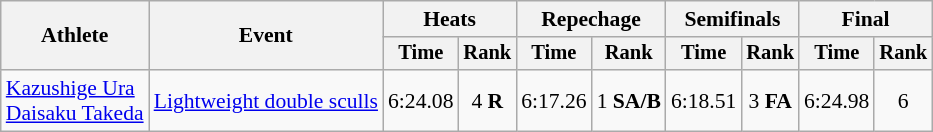<table class="wikitable" style="font-size:90%;">
<tr>
<th rowspan="2">Athlete</th>
<th rowspan="2">Event</th>
<th colspan="2">Heats</th>
<th colspan="2">Repechage</th>
<th colspan="2">Semifinals</th>
<th colspan="2">Final</th>
</tr>
<tr style="font-size:95%">
<th>Time</th>
<th>Rank</th>
<th>Time</th>
<th>Rank</th>
<th>Time</th>
<th>Rank</th>
<th>Time</th>
<th>Rank</th>
</tr>
<tr align=center>
<td align=left><a href='#'>Kazushige Ura</a><br><a href='#'>Daisaku Takeda</a></td>
<td align=left><a href='#'>Lightweight double sculls</a></td>
<td>6:24.08</td>
<td>4 <strong>R</strong></td>
<td>6:17.26</td>
<td>1 <strong>SA/B</strong></td>
<td>6:18.51</td>
<td>3 <strong>FA</strong></td>
<td>6:24.98</td>
<td>6</td>
</tr>
</table>
